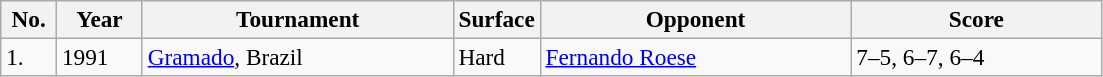<table class="sortable wikitable" style=font-size:97%>
<tr>
<th width=30>No.</th>
<th width=50>Year</th>
<th width=200>Tournament</th>
<th width=50>Surface</th>
<th width=200>Opponent</th>
<th width=160>Score</th>
</tr>
<tr>
<td>1.</td>
<td>1991</td>
<td><a href='#'>Gramado</a>, Brazil</td>
<td>Hard</td>
<td> <a href='#'>Fernando Roese</a></td>
<td>7–5, 6–7, 6–4</td>
</tr>
</table>
